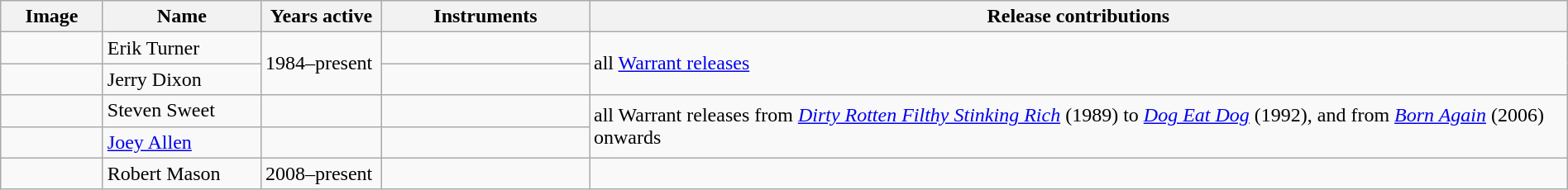<table class="wikitable" border="1" width=100%>
<tr>
<th width="75">Image</th>
<th width="120">Name</th>
<th width="90">Years active</th>
<th width="160">Instruments</th>
<th>Release contributions</th>
</tr>
<tr>
<td></td>
<td>Erik Turner</td>
<td rowspan="2">1984–present</td>
<td></td>
<td rowspan="2">all <a href='#'>Warrant releases</a></td>
</tr>
<tr>
<td></td>
<td>Jerry Dixon</td>
<td></td>
</tr>
<tr>
<td></td>
<td>Steven Sweet</td>
<td></td>
<td></td>
<td rowspan="2">all Warrant releases from <em><a href='#'>Dirty Rotten Filthy Stinking Rich</a></em> (1989) to <em><a href='#'>Dog Eat Dog</a></em> (1992), and from <em><a href='#'>Born Again</a></em> (2006) onwards</td>
</tr>
<tr>
<td></td>
<td><a href='#'>Joey Allen</a></td>
<td></td>
<td></td>
</tr>
<tr>
<td></td>
<td>Robert Mason</td>
<td>2008–present</td>
<td></td>
<td></td>
</tr>
</table>
